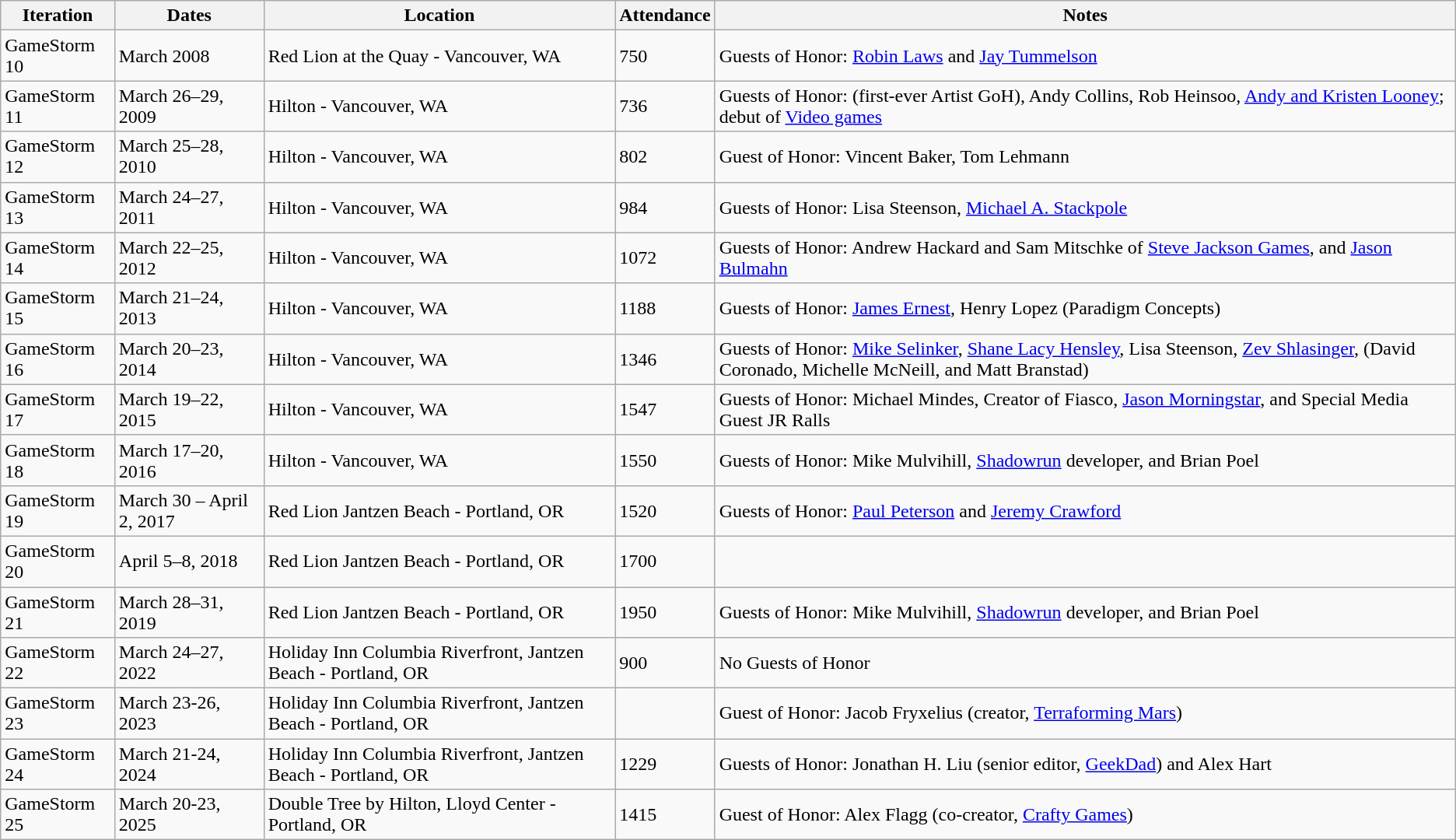<table class="wikitable">
<tr>
<th>Iteration</th>
<th>Dates</th>
<th>Location</th>
<th>Attendance</th>
<th>Notes</th>
</tr>
<tr>
<td>GameStorm 10</td>
<td>March 2008</td>
<td>Red Lion at the Quay - Vancouver, WA</td>
<td>750</td>
<td>Guests of Honor: <a href='#'>Robin Laws</a> and <a href='#'>Jay Tummelson</a></td>
</tr>
<tr>
<td>GameStorm 11</td>
<td>March 26–29, 2009</td>
<td>Hilton - Vancouver, WA</td>
<td>736</td>
<td>Guests of Honor:  (first-ever Artist GoH), Andy Collins, Rob Heinsoo, <a href='#'>Andy and Kristen Looney</a>; debut of <a href='#'>Video games</a></td>
</tr>
<tr>
<td>GameStorm 12</td>
<td>March 25–28, 2010</td>
<td>Hilton - Vancouver, WA</td>
<td>802</td>
<td>Guest of Honor: Vincent Baker, Tom Lehmann</td>
</tr>
<tr>
<td>GameStorm 13</td>
<td>March 24–27, 2011</td>
<td>Hilton - Vancouver, WA</td>
<td>984</td>
<td>Guests of Honor: Lisa Steenson, <a href='#'>Michael A. Stackpole</a></td>
</tr>
<tr>
<td>GameStorm 14</td>
<td>March 22–25, 2012</td>
<td>Hilton - Vancouver, WA</td>
<td>1072</td>
<td>Guests of Honor: Andrew Hackard and Sam Mitschke of <a href='#'>Steve Jackson Games</a>, and <a href='#'>Jason Bulmahn</a></td>
</tr>
<tr>
<td>GameStorm 15</td>
<td>March 21–24, 2013</td>
<td>Hilton - Vancouver, WA</td>
<td>1188</td>
<td>Guests of Honor: <a href='#'>James Ernest</a>, Henry Lopez (Paradigm Concepts)</td>
</tr>
<tr>
<td>GameStorm 16</td>
<td>March 20–23, 2014</td>
<td>Hilton - Vancouver, WA</td>
<td>1346</td>
<td>Guests of Honor: <a href='#'>Mike Selinker</a>, <a href='#'>Shane Lacy Hensley</a>, Lisa Steenson, <a href='#'>Zev Shlasinger</a>,  (David Coronado, Michelle McNeill, and Matt Branstad)</td>
</tr>
<tr>
<td>GameStorm 17</td>
<td>March 19–22, 2015</td>
<td>Hilton - Vancouver, WA</td>
<td>1547</td>
<td>Guests of Honor: Michael Mindes, Creator of Fiasco, <a href='#'>Jason Morningstar</a>, and Special Media Guest JR Ralls</td>
</tr>
<tr>
<td>GameStorm 18</td>
<td>March 17–20, 2016</td>
<td>Hilton - Vancouver, WA</td>
<td>1550</td>
<td>Guests of Honor: Mike Mulvihill, <a href='#'>Shadowrun</a> developer, and Brian Poel</td>
</tr>
<tr>
<td>GameStorm 19</td>
<td>March 30 – April 2, 2017</td>
<td>Red Lion Jantzen Beach - Portland, OR</td>
<td>1520</td>
<td>Guests of Honor: <a href='#'>Paul Peterson</a> and <a href='#'>Jeremy Crawford</a></td>
</tr>
<tr>
<td>GameStorm 20</td>
<td>April 5–8, 2018</td>
<td>Red Lion Jantzen Beach - Portland, OR</td>
<td>1700</td>
<td></td>
</tr>
<tr>
<td>GameStorm 21</td>
<td>March 28–31, 2019</td>
<td>Red Lion Jantzen Beach - Portland, OR</td>
<td>1950</td>
<td>Guests of Honor: Mike Mulvihill, <a href='#'>Shadowrun</a> developer, and Brian Poel</td>
</tr>
<tr>
<td>GameStorm 22</td>
<td>March 24–27, 2022</td>
<td>Holiday Inn Columbia Riverfront, Jantzen Beach - Portland, OR</td>
<td>900</td>
<td>No Guests of Honor</td>
</tr>
<tr>
<td>GameStorm 23</td>
<td>March 23-26, 2023</td>
<td>Holiday Inn Columbia Riverfront, Jantzen Beach - Portland, OR</td>
<td></td>
<td>Guest of Honor: Jacob Fryxelius (creator, <a href='#'>Terraforming Mars</a>)</td>
</tr>
<tr>
<td>GameStorm 24</td>
<td>March 21-24, 2024</td>
<td>Holiday Inn Columbia Riverfront, Jantzen Beach - Portland, OR</td>
<td>1229</td>
<td>Guests of Honor: Jonathan H. Liu (senior editor, <a href='#'>GeekDad</a>) and Alex Hart</td>
</tr>
<tr>
<td>GameStorm 25</td>
<td>March 20-23, 2025</td>
<td>Double Tree by Hilton, Lloyd Center - Portland, OR</td>
<td>1415</td>
<td>Guest of Honor: Alex Flagg (co-creator, <a href='#'>Crafty Games</a>)</td>
</tr>
</table>
